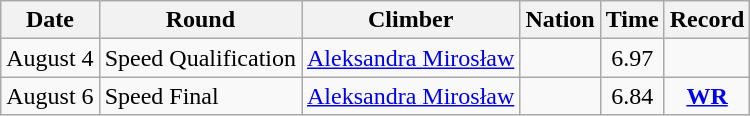<table class="wikitable sortable" style="text-align:center">
<tr>
<th>Date</th>
<th>Round</th>
<th>Climber</th>
<th>Nation</th>
<th>Time</th>
<th>Record</th>
</tr>
<tr>
<td>August 4</td>
<td align=left>Speed Qualification</td>
<td align="left"><a href='#'>Aleksandra Mirosław</a></td>
<td align="left"></td>
<td>6.97</td>
<td></td>
</tr>
<tr>
<td>August 6</td>
<td align=left>Speed Final</td>
<td align="left"><a href='#'>Aleksandra Mirosław</a></td>
<td align="left"></td>
<td>6.84</td>
<td><strong><a href='#'>WR</a></strong></td>
</tr>
</table>
